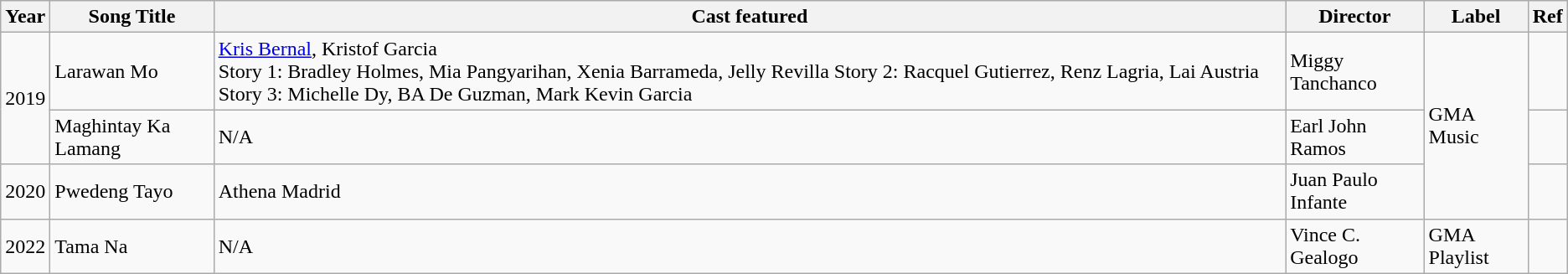<table class="wikitable">
<tr>
<th>Year</th>
<th>Song Title</th>
<th>Cast featured</th>
<th>Director</th>
<th>Label</th>
<th>Ref</th>
</tr>
<tr>
<td rowspan="2">2019</td>
<td>Larawan Mo</td>
<td><a href='#'>Kris Bernal</a>, Kristof Garcia<br>Story 1: Bradley Holmes, Mia Pangyarihan, Xenia Barrameda, Jelly Revilla
Story 2: Racquel Gutierrez, Renz Lagria, Lai Austria
Story 3: Michelle Dy, BA De Guzman, Mark Kevin Garcia</td>
<td>Miggy Tanchanco</td>
<td rowspan="3">GMA Music</td>
<td></td>
</tr>
<tr>
<td>Maghintay Ka Lamang</td>
<td>N/A</td>
<td>Earl John Ramos</td>
<td></td>
</tr>
<tr>
<td>2020</td>
<td>Pwedeng Tayo</td>
<td>Athena Madrid</td>
<td>Juan Paulo Infante</td>
<td></td>
</tr>
<tr>
<td>2022</td>
<td>Tama Na</td>
<td>N/A</td>
<td>Vince C. Gealogo</td>
<td>GMA Playlist</td>
<td></td>
</tr>
</table>
